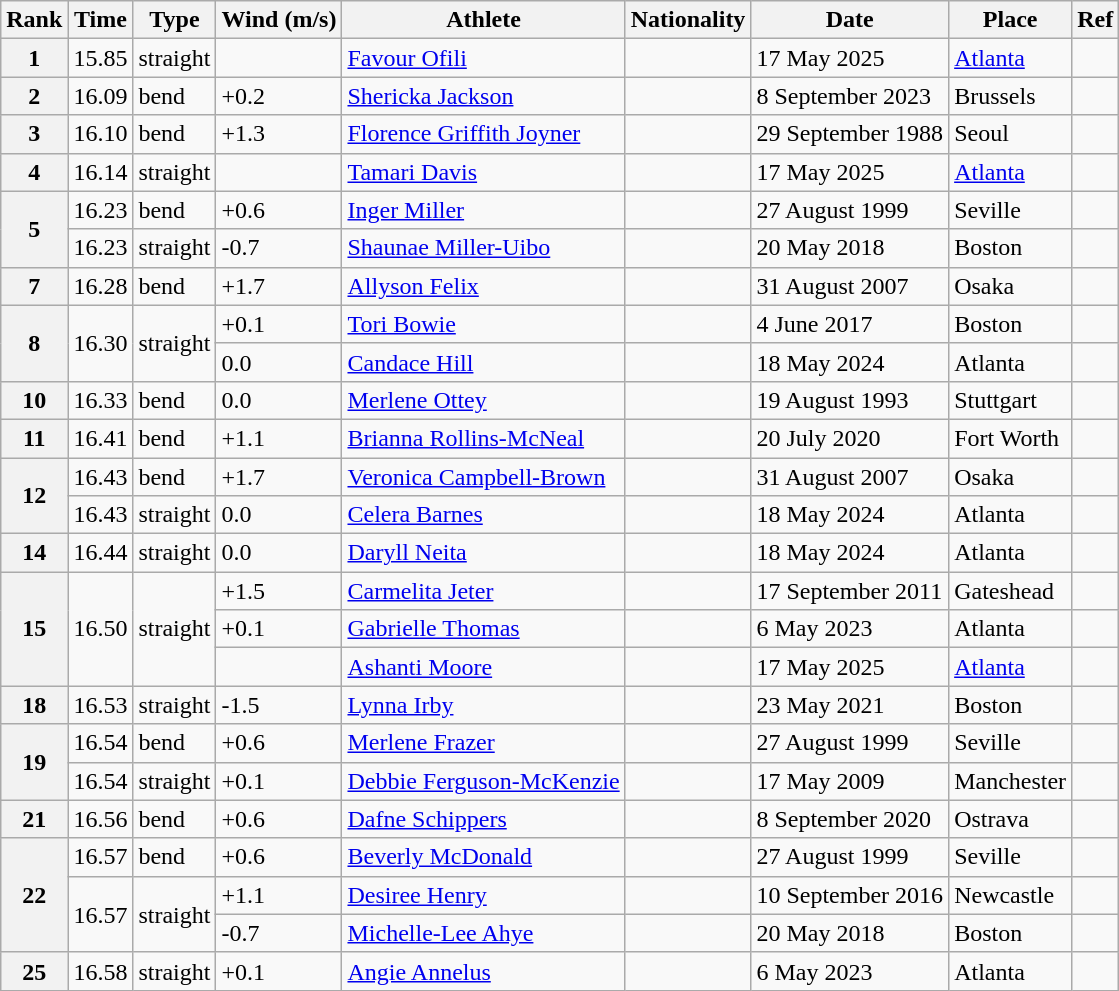<table class="wikitable">
<tr>
<th>Rank</th>
<th>Time</th>
<th>Type</th>
<th>Wind (m/s)</th>
<th>Athlete</th>
<th>Nationality</th>
<th>Date</th>
<th>Place</th>
<th>Ref</th>
</tr>
<tr>
<th>1</th>
<td>15.85</td>
<td>straight</td>
<td></td>
<td><a href='#'>Favour Ofili</a></td>
<td></td>
<td>17 May 2025</td>
<td><a href='#'>Atlanta</a></td>
<td></td>
</tr>
<tr>
<th>2</th>
<td>16.09</td>
<td>bend</td>
<td>+0.2</td>
<td><a href='#'>Shericka Jackson</a></td>
<td></td>
<td>8 September 2023</td>
<td>Brussels</td>
<td></td>
</tr>
<tr>
<th>3</th>
<td>16.10</td>
<td>bend</td>
<td>+1.3</td>
<td><a href='#'>Florence Griffith Joyner</a></td>
<td></td>
<td>29 September 1988</td>
<td>Seoul</td>
<td></td>
</tr>
<tr>
<th>4</th>
<td>16.14</td>
<td>straight</td>
<td></td>
<td><a href='#'>Tamari Davis</a></td>
<td></td>
<td>17 May 2025</td>
<td><a href='#'>Atlanta</a></td>
<td></td>
</tr>
<tr>
<th rowspan=2>5</th>
<td>16.23</td>
<td>bend</td>
<td>+0.6</td>
<td><a href='#'>Inger Miller</a></td>
<td></td>
<td>27 August 1999</td>
<td>Seville</td>
<td></td>
</tr>
<tr>
<td>16.23</td>
<td>straight</td>
<td>-0.7</td>
<td><a href='#'>Shaunae Miller-Uibo</a></td>
<td></td>
<td>20 May 2018</td>
<td>Boston</td>
<td></td>
</tr>
<tr>
<th>7</th>
<td>16.28</td>
<td>bend</td>
<td>+1.7</td>
<td><a href='#'>Allyson Felix</a></td>
<td></td>
<td>31 August 2007</td>
<td>Osaka</td>
<td></td>
</tr>
<tr>
<th rowspan=2>8</th>
<td rowspan=2>16.30</td>
<td rowspan=2>straight</td>
<td>+0.1</td>
<td><a href='#'>Tori Bowie</a></td>
<td></td>
<td>4 June 2017</td>
<td>Boston</td>
<td></td>
</tr>
<tr>
<td>0.0</td>
<td><a href='#'>Candace Hill</a></td>
<td></td>
<td>18 May 2024</td>
<td>Atlanta</td>
<td></td>
</tr>
<tr>
<th>10</th>
<td>16.33</td>
<td>bend</td>
<td>0.0</td>
<td><a href='#'>Merlene Ottey</a></td>
<td></td>
<td>19 August 1993</td>
<td>Stuttgart</td>
<td></td>
</tr>
<tr>
<th>11</th>
<td>16.41</td>
<td>bend</td>
<td>+1.1</td>
<td><a href='#'>Brianna Rollins-McNeal</a></td>
<td></td>
<td>20 July 2020</td>
<td>Fort Worth</td>
<td></td>
</tr>
<tr>
<th rowspan=2>12</th>
<td>16.43</td>
<td>bend</td>
<td>+1.7</td>
<td><a href='#'>Veronica Campbell-Brown</a></td>
<td></td>
<td>31 August 2007</td>
<td>Osaka</td>
<td></td>
</tr>
<tr>
<td>16.43</td>
<td>straight</td>
<td>0.0</td>
<td><a href='#'>Celera Barnes</a></td>
<td></td>
<td>18 May 2024</td>
<td>Atlanta</td>
<td></td>
</tr>
<tr>
<th>14</th>
<td>16.44</td>
<td>straight</td>
<td>0.0</td>
<td><a href='#'>Daryll Neita</a></td>
<td></td>
<td>18 May 2024</td>
<td>Atlanta</td>
<td></td>
</tr>
<tr>
<th rowspan=3>15</th>
<td rowspan=3>16.50</td>
<td rowspan=3>straight</td>
<td>+1.5</td>
<td><a href='#'>Carmelita Jeter</a></td>
<td></td>
<td>17 September 2011</td>
<td>Gateshead</td>
<td></td>
</tr>
<tr>
<td>+0.1</td>
<td><a href='#'>Gabrielle Thomas</a></td>
<td></td>
<td>6 May 2023</td>
<td>Atlanta</td>
<td></td>
</tr>
<tr>
<td></td>
<td><a href='#'>Ashanti Moore</a></td>
<td></td>
<td>17 May 2025</td>
<td><a href='#'>Atlanta</a></td>
<td></td>
</tr>
<tr>
<th>18</th>
<td>16.53</td>
<td>straight</td>
<td>-1.5</td>
<td><a href='#'>Lynna Irby</a></td>
<td></td>
<td>23 May 2021</td>
<td>Boston</td>
<td></td>
</tr>
<tr>
<th rowspan=2>19</th>
<td>16.54</td>
<td>bend</td>
<td>+0.6</td>
<td><a href='#'>Merlene Frazer</a></td>
<td></td>
<td>27 August 1999</td>
<td>Seville</td>
<td></td>
</tr>
<tr>
<td>16.54</td>
<td>straight</td>
<td>+0.1</td>
<td><a href='#'>Debbie Ferguson-McKenzie</a></td>
<td></td>
<td>17 May 2009</td>
<td>Manchester</td>
<td></td>
</tr>
<tr>
<th>21</th>
<td>16.56</td>
<td>bend</td>
<td>+0.6</td>
<td><a href='#'>Dafne Schippers</a></td>
<td></td>
<td>8 September 2020</td>
<td>Ostrava</td>
<td></td>
</tr>
<tr>
<th rowspan=3>22</th>
<td>16.57</td>
<td>bend</td>
<td>+0.6</td>
<td><a href='#'>Beverly McDonald</a></td>
<td></td>
<td>27 August 1999</td>
<td>Seville</td>
<td></td>
</tr>
<tr>
<td rowspan=2>16.57</td>
<td rowspan=2>straight</td>
<td>+1.1</td>
<td><a href='#'>Desiree Henry</a></td>
<td></td>
<td>10 September 2016</td>
<td>Newcastle</td>
<td></td>
</tr>
<tr>
<td>-0.7</td>
<td><a href='#'>Michelle-Lee Ahye</a></td>
<td></td>
<td>20 May 2018</td>
<td>Boston</td>
<td></td>
</tr>
<tr>
<th>25</th>
<td>16.58</td>
<td>straight</td>
<td>+0.1</td>
<td><a href='#'>Angie Annelus</a></td>
<td></td>
<td>6 May 2023</td>
<td>Atlanta</td>
<td></td>
</tr>
</table>
